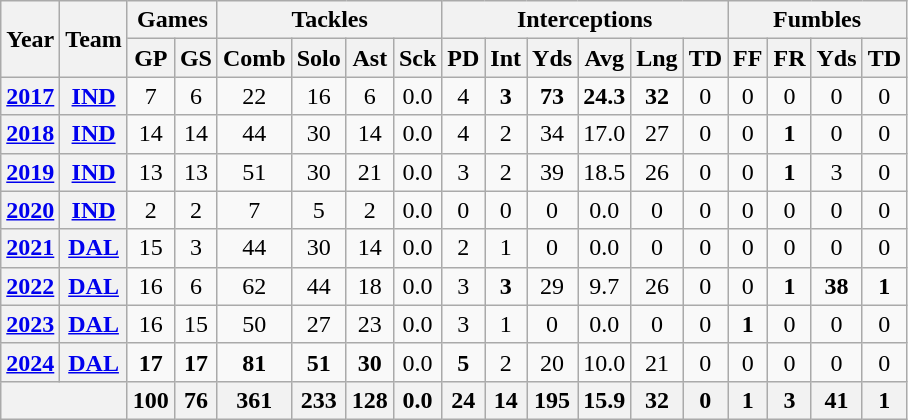<table class="wikitable" style="text-align:center;">
<tr>
<th rowspan="2">Year</th>
<th rowspan="2">Team</th>
<th colspan="2">Games</th>
<th colspan="4">Tackles</th>
<th colspan="6">Interceptions</th>
<th colspan="4">Fumbles</th>
</tr>
<tr>
<th>GP</th>
<th>GS</th>
<th>Comb</th>
<th>Solo</th>
<th>Ast</th>
<th>Sck</th>
<th>PD</th>
<th>Int</th>
<th>Yds</th>
<th>Avg</th>
<th>Lng</th>
<th>TD</th>
<th>FF</th>
<th>FR</th>
<th>Yds</th>
<th>TD</th>
</tr>
<tr>
<th><a href='#'>2017</a></th>
<th><a href='#'>IND</a></th>
<td>7</td>
<td>6</td>
<td>22</td>
<td>16</td>
<td>6</td>
<td>0.0</td>
<td>4</td>
<td><strong>3</strong></td>
<td><strong>73</strong></td>
<td><strong>24.3</strong></td>
<td><strong>32</strong></td>
<td>0</td>
<td>0</td>
<td>0</td>
<td>0</td>
<td>0</td>
</tr>
<tr>
<th><a href='#'>2018</a></th>
<th><a href='#'>IND</a></th>
<td>14</td>
<td>14</td>
<td>44</td>
<td>30</td>
<td>14</td>
<td>0.0</td>
<td>4</td>
<td>2</td>
<td>34</td>
<td>17.0</td>
<td>27</td>
<td>0</td>
<td>0</td>
<td><strong>1</strong></td>
<td>0</td>
<td>0</td>
</tr>
<tr>
<th><a href='#'>2019</a></th>
<th><a href='#'>IND</a></th>
<td>13</td>
<td>13</td>
<td>51</td>
<td>30</td>
<td>21</td>
<td>0.0</td>
<td>3</td>
<td>2</td>
<td>39</td>
<td>18.5</td>
<td>26</td>
<td>0</td>
<td>0</td>
<td><strong>1</strong></td>
<td>3</td>
<td>0</td>
</tr>
<tr>
<th><a href='#'>2020</a></th>
<th><a href='#'>IND</a></th>
<td>2</td>
<td>2</td>
<td>7</td>
<td>5</td>
<td>2</td>
<td>0.0</td>
<td>0</td>
<td>0</td>
<td>0</td>
<td>0.0</td>
<td>0</td>
<td>0</td>
<td>0</td>
<td>0</td>
<td>0</td>
<td>0</td>
</tr>
<tr>
<th><a href='#'>2021</a></th>
<th><a href='#'>DAL</a></th>
<td>15</td>
<td>3</td>
<td>44</td>
<td>30</td>
<td>14</td>
<td>0.0</td>
<td>2</td>
<td>1</td>
<td>0</td>
<td>0.0</td>
<td>0</td>
<td>0</td>
<td>0</td>
<td>0</td>
<td>0</td>
<td>0</td>
</tr>
<tr>
<th><a href='#'>2022</a></th>
<th><a href='#'>DAL</a></th>
<td>16</td>
<td>6</td>
<td>62</td>
<td>44</td>
<td>18</td>
<td>0.0</td>
<td>3</td>
<td><strong>3</strong></td>
<td>29</td>
<td>9.7</td>
<td>26</td>
<td>0</td>
<td>0</td>
<td><strong>1</strong></td>
<td><strong>38</strong></td>
<td><strong>1</strong></td>
</tr>
<tr>
<th><a href='#'>2023</a></th>
<th><a href='#'>DAL</a></th>
<td>16</td>
<td>15</td>
<td>50</td>
<td>27</td>
<td>23</td>
<td>0.0</td>
<td>3</td>
<td>1</td>
<td>0</td>
<td>0.0</td>
<td>0</td>
<td>0</td>
<td><strong>1</strong></td>
<td>0</td>
<td>0</td>
<td>0</td>
</tr>
<tr>
<th><a href='#'>2024</a></th>
<th><a href='#'>DAL</a></th>
<td><strong>17</strong></td>
<td><strong>17</strong></td>
<td><strong>81</strong></td>
<td><strong>51</strong></td>
<td><strong>30</strong></td>
<td>0.0</td>
<td><strong>5</strong></td>
<td>2</td>
<td>20</td>
<td>10.0</td>
<td>21</td>
<td>0</td>
<td>0</td>
<td>0</td>
<td>0</td>
<td>0</td>
</tr>
<tr>
<th colspan="2"></th>
<th>100</th>
<th>76</th>
<th>361</th>
<th>233</th>
<th>128</th>
<th>0.0</th>
<th>24</th>
<th>14</th>
<th>195</th>
<th>15.9</th>
<th>32</th>
<th>0</th>
<th>1</th>
<th>3</th>
<th>41</th>
<th>1</th>
</tr>
</table>
